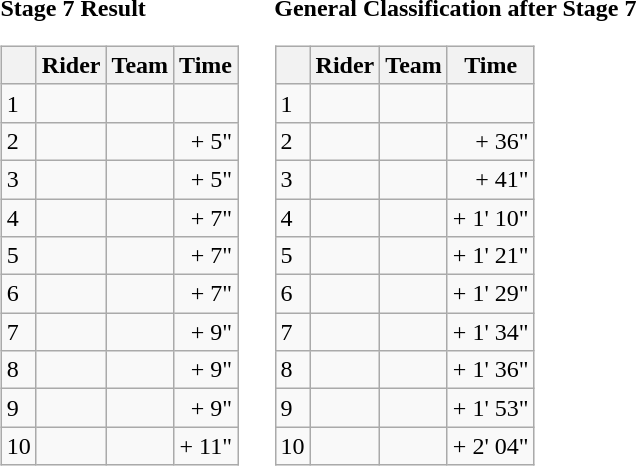<table>
<tr>
<td><strong>Stage 7 Result</strong><br><table class="wikitable">
<tr>
<th></th>
<th>Rider</th>
<th>Team</th>
<th>Time</th>
</tr>
<tr>
<td>1</td>
<td></td>
<td></td>
<td style="text-align:right;"></td>
</tr>
<tr>
<td>2</td>
<td></td>
<td></td>
<td style="text-align:right;">+ 5"</td>
</tr>
<tr>
<td>3</td>
<td></td>
<td></td>
<td style="text-align:right;">+ 5"</td>
</tr>
<tr>
<td>4</td>
<td> </td>
<td></td>
<td style="text-align:right;">+ 7"</td>
</tr>
<tr>
<td>5</td>
<td> </td>
<td></td>
<td style="text-align:right;">+ 7"</td>
</tr>
<tr>
<td>6</td>
<td> </td>
<td></td>
<td style="text-align:right;">+ 7"</td>
</tr>
<tr>
<td>7</td>
<td> </td>
<td></td>
<td style="text-align:right;">+ 9"</td>
</tr>
<tr>
<td>8</td>
<td></td>
<td></td>
<td style="text-align:right;">+ 9"</td>
</tr>
<tr>
<td>9</td>
<td></td>
<td></td>
<td style="text-align:right;">+ 9"</td>
</tr>
<tr>
<td>10</td>
<td></td>
<td></td>
<td style="text-align:right;">+ 11"</td>
</tr>
</table>
</td>
<td></td>
<td><strong>General Classification after Stage 7</strong><br><table class="wikitable">
<tr>
<th></th>
<th>Rider</th>
<th>Team</th>
<th>Time</th>
</tr>
<tr>
<td>1</td>
<td> </td>
<td></td>
<td style="text-align:right;"></td>
</tr>
<tr>
<td>2</td>
<td> </td>
<td></td>
<td style="text-align:right;">+ 36"</td>
</tr>
<tr>
<td>3</td>
<td></td>
<td></td>
<td style="text-align:right;">+ 41"</td>
</tr>
<tr>
<td>4</td>
<td> </td>
<td></td>
<td style="text-align:right;">+ 1' 10"</td>
</tr>
<tr>
<td>5</td>
<td></td>
<td></td>
<td style="text-align:right;">+ 1' 21"</td>
</tr>
<tr>
<td>6</td>
<td></td>
<td></td>
<td style="text-align:right;">+ 1' 29"</td>
</tr>
<tr>
<td>7</td>
<td> </td>
<td></td>
<td style="text-align:right;">+ 1' 34"</td>
</tr>
<tr>
<td>8</td>
<td> </td>
<td></td>
<td style="text-align:right;">+ 1' 36"</td>
</tr>
<tr>
<td>9</td>
<td></td>
<td></td>
<td style="text-align:right;">+ 1' 53"</td>
</tr>
<tr>
<td>10</td>
<td></td>
<td></td>
<td style="text-align:right;">+ 2' 04"</td>
</tr>
</table>
</td>
</tr>
</table>
